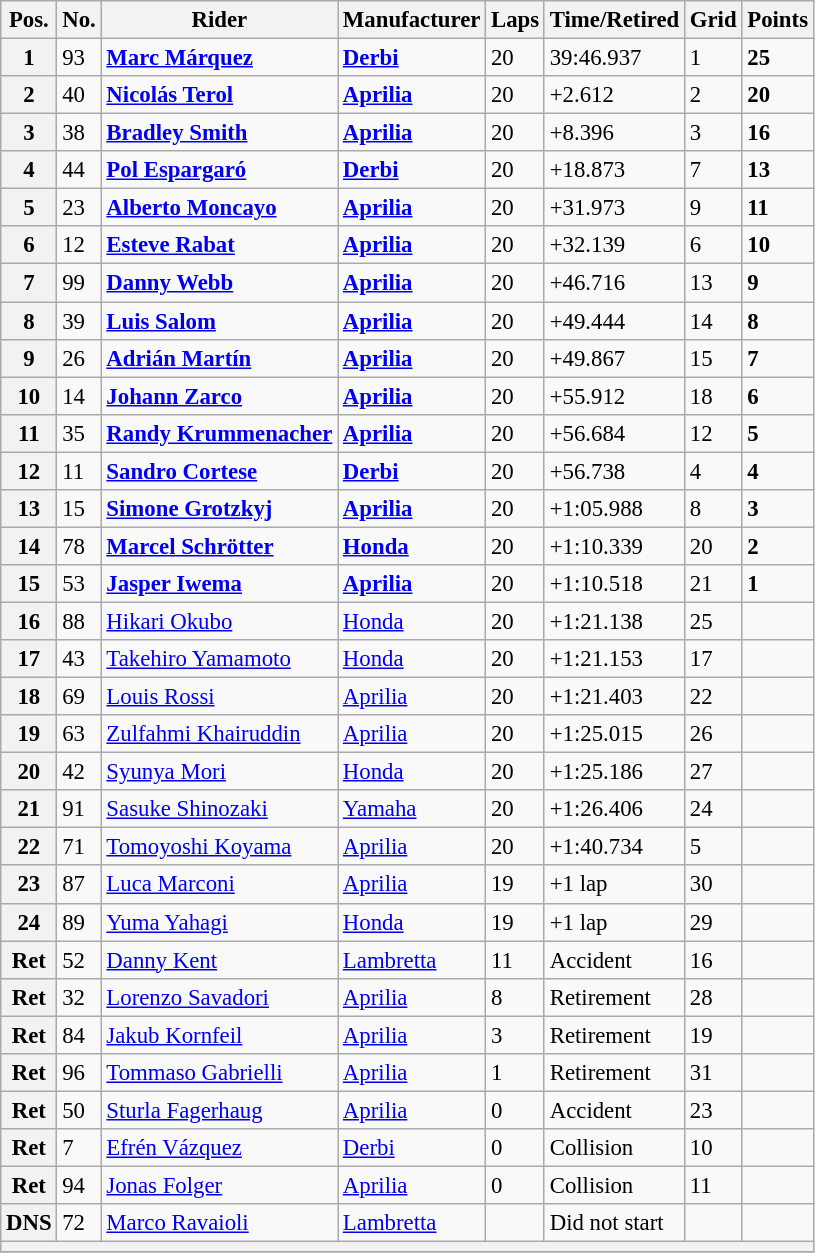<table class="wikitable" style="font-size: 95%;">
<tr>
<th>Pos.</th>
<th>No.</th>
<th>Rider</th>
<th>Manufacturer</th>
<th>Laps</th>
<th>Time/Retired</th>
<th>Grid</th>
<th>Points</th>
</tr>
<tr>
<th>1</th>
<td>93</td>
<td> <strong><a href='#'>Marc Márquez</a></strong></td>
<td><strong><a href='#'>Derbi</a></strong></td>
<td>20</td>
<td>39:46.937</td>
<td>1</td>
<td><strong>25</strong></td>
</tr>
<tr>
<th>2</th>
<td>40</td>
<td> <strong><a href='#'>Nicolás Terol</a></strong></td>
<td><strong><a href='#'>Aprilia</a></strong></td>
<td>20</td>
<td>+2.612</td>
<td>2</td>
<td><strong>20</strong></td>
</tr>
<tr>
<th>3</th>
<td>38</td>
<td> <strong><a href='#'>Bradley Smith</a></strong></td>
<td><strong><a href='#'>Aprilia</a></strong></td>
<td>20</td>
<td>+8.396</td>
<td>3</td>
<td><strong>16</strong></td>
</tr>
<tr>
<th>4</th>
<td>44</td>
<td> <strong><a href='#'>Pol Espargaró</a></strong></td>
<td><strong><a href='#'>Derbi</a></strong></td>
<td>20</td>
<td>+18.873</td>
<td>7</td>
<td><strong>13</strong></td>
</tr>
<tr>
<th>5</th>
<td>23</td>
<td> <strong><a href='#'>Alberto Moncayo</a></strong></td>
<td><strong><a href='#'>Aprilia</a></strong></td>
<td>20</td>
<td>+31.973</td>
<td>9</td>
<td><strong>11</strong></td>
</tr>
<tr>
<th>6</th>
<td>12</td>
<td> <strong><a href='#'>Esteve Rabat</a></strong></td>
<td><strong><a href='#'>Aprilia</a></strong></td>
<td>20</td>
<td>+32.139</td>
<td>6</td>
<td><strong>10</strong></td>
</tr>
<tr>
<th>7</th>
<td>99</td>
<td> <strong><a href='#'>Danny Webb</a></strong></td>
<td><strong><a href='#'>Aprilia</a></strong></td>
<td>20</td>
<td>+46.716</td>
<td>13</td>
<td><strong>9</strong></td>
</tr>
<tr>
<th>8</th>
<td>39</td>
<td> <strong><a href='#'>Luis Salom</a></strong></td>
<td><strong><a href='#'>Aprilia</a></strong></td>
<td>20</td>
<td>+49.444</td>
<td>14</td>
<td><strong>8</strong></td>
</tr>
<tr>
<th>9</th>
<td>26</td>
<td> <strong><a href='#'>Adrián Martín</a></strong></td>
<td><strong><a href='#'>Aprilia</a></strong></td>
<td>20</td>
<td>+49.867</td>
<td>15</td>
<td><strong>7</strong></td>
</tr>
<tr>
<th>10</th>
<td>14</td>
<td> <strong><a href='#'>Johann Zarco</a></strong></td>
<td><strong><a href='#'>Aprilia</a></strong></td>
<td>20</td>
<td>+55.912</td>
<td>18</td>
<td><strong>6</strong></td>
</tr>
<tr>
<th>11</th>
<td>35</td>
<td> <strong><a href='#'>Randy Krummenacher</a></strong></td>
<td><strong><a href='#'>Aprilia</a></strong></td>
<td>20</td>
<td>+56.684</td>
<td>12</td>
<td><strong>5</strong></td>
</tr>
<tr>
<th>12</th>
<td>11</td>
<td> <strong><a href='#'>Sandro Cortese</a></strong></td>
<td><strong><a href='#'>Derbi</a></strong></td>
<td>20</td>
<td>+56.738</td>
<td>4</td>
<td><strong>4</strong></td>
</tr>
<tr>
<th>13</th>
<td>15</td>
<td> <strong><a href='#'>Simone Grotzkyj</a></strong></td>
<td><strong><a href='#'>Aprilia</a></strong></td>
<td>20</td>
<td>+1:05.988</td>
<td>8</td>
<td><strong>3</strong></td>
</tr>
<tr>
<th>14</th>
<td>78</td>
<td> <strong><a href='#'>Marcel Schrötter</a></strong></td>
<td><strong><a href='#'>Honda</a></strong></td>
<td>20</td>
<td>+1:10.339</td>
<td>20</td>
<td><strong>2</strong></td>
</tr>
<tr>
<th>15</th>
<td>53</td>
<td> <strong><a href='#'>Jasper Iwema</a></strong></td>
<td><strong><a href='#'>Aprilia</a></strong></td>
<td>20</td>
<td>+1:10.518</td>
<td>21</td>
<td><strong>1</strong></td>
</tr>
<tr>
<th>16</th>
<td>88</td>
<td> <a href='#'>Hikari Okubo</a></td>
<td><a href='#'>Honda</a></td>
<td>20</td>
<td>+1:21.138</td>
<td>25</td>
<td></td>
</tr>
<tr>
<th>17</th>
<td>43</td>
<td> <a href='#'>Takehiro Yamamoto</a></td>
<td><a href='#'>Honda</a></td>
<td>20</td>
<td>+1:21.153</td>
<td>17</td>
<td></td>
</tr>
<tr>
<th>18</th>
<td>69</td>
<td> <a href='#'>Louis Rossi</a></td>
<td><a href='#'>Aprilia</a></td>
<td>20</td>
<td>+1:21.403</td>
<td>22</td>
<td></td>
</tr>
<tr>
<th>19</th>
<td>63</td>
<td> <a href='#'>Zulfahmi Khairuddin</a></td>
<td><a href='#'>Aprilia</a></td>
<td>20</td>
<td>+1:25.015</td>
<td>26</td>
<td></td>
</tr>
<tr>
<th>20</th>
<td>42</td>
<td> <a href='#'>Syunya Mori</a></td>
<td><a href='#'>Honda</a></td>
<td>20</td>
<td>+1:25.186</td>
<td>27</td>
<td></td>
</tr>
<tr>
<th>21</th>
<td>91</td>
<td> <a href='#'>Sasuke Shinozaki</a></td>
<td><a href='#'>Yamaha</a></td>
<td>20</td>
<td>+1:26.406</td>
<td>24</td>
<td></td>
</tr>
<tr>
<th>22</th>
<td>71</td>
<td> <a href='#'>Tomoyoshi Koyama</a></td>
<td><a href='#'>Aprilia</a></td>
<td>20</td>
<td>+1:40.734</td>
<td>5</td>
<td></td>
</tr>
<tr>
<th>23</th>
<td>87</td>
<td> <a href='#'>Luca Marconi</a></td>
<td><a href='#'>Aprilia</a></td>
<td>19</td>
<td>+1 lap</td>
<td>30</td>
<td></td>
</tr>
<tr>
<th>24</th>
<td>89</td>
<td> <a href='#'>Yuma Yahagi</a></td>
<td><a href='#'>Honda</a></td>
<td>19</td>
<td>+1 lap</td>
<td>29</td>
<td></td>
</tr>
<tr>
<th>Ret</th>
<td>52</td>
<td> <a href='#'>Danny Kent</a></td>
<td><a href='#'>Lambretta</a></td>
<td>11</td>
<td>Accident</td>
<td>16</td>
<td></td>
</tr>
<tr>
<th>Ret</th>
<td>32</td>
<td> <a href='#'>Lorenzo Savadori</a></td>
<td><a href='#'>Aprilia</a></td>
<td>8</td>
<td>Retirement</td>
<td>28</td>
<td></td>
</tr>
<tr>
<th>Ret</th>
<td>84</td>
<td> <a href='#'>Jakub Kornfeil</a></td>
<td><a href='#'>Aprilia</a></td>
<td>3</td>
<td>Retirement</td>
<td>19</td>
<td></td>
</tr>
<tr>
<th>Ret</th>
<td>96</td>
<td> <a href='#'>Tommaso Gabrielli</a></td>
<td><a href='#'>Aprilia</a></td>
<td>1</td>
<td>Retirement</td>
<td>31</td>
<td></td>
</tr>
<tr>
<th>Ret</th>
<td>50</td>
<td> <a href='#'>Sturla Fagerhaug</a></td>
<td><a href='#'>Aprilia</a></td>
<td>0</td>
<td>Accident</td>
<td>23</td>
<td></td>
</tr>
<tr>
<th>Ret</th>
<td>7</td>
<td> <a href='#'>Efrén Vázquez</a></td>
<td><a href='#'>Derbi</a></td>
<td>0</td>
<td>Collision</td>
<td>10</td>
<td></td>
</tr>
<tr>
<th>Ret</th>
<td>94</td>
<td> <a href='#'>Jonas Folger</a></td>
<td><a href='#'>Aprilia</a></td>
<td>0</td>
<td>Collision</td>
<td>11</td>
<td></td>
</tr>
<tr>
<th>DNS</th>
<td>72</td>
<td> <a href='#'>Marco Ravaioli</a></td>
<td><a href='#'>Lambretta</a></td>
<td></td>
<td>Did not start</td>
<td></td>
<td></td>
</tr>
<tr>
<th colspan=8></th>
</tr>
<tr>
</tr>
</table>
